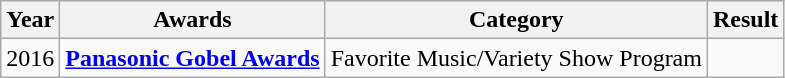<table class="wikitable">
<tr>
<th>Year</th>
<th>Awards</th>
<th>Category</th>
<th>Result</th>
</tr>
<tr>
<td>2016</td>
<td><strong><a href='#'>Panasonic Gobel Awards</a></strong></td>
<td>Favorite Music/Variety Show Program</td>
<td></td>
</tr>
</table>
